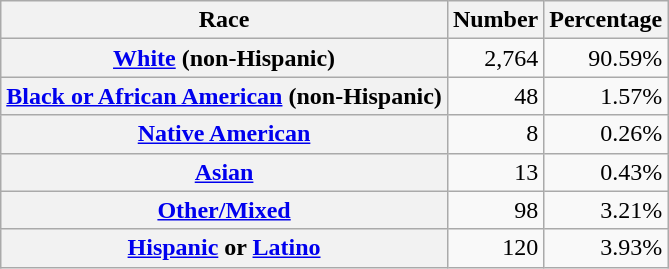<table class="wikitable" style="text-align:right">
<tr>
<th scope="col">Race</th>
<th scope="col">Number</th>
<th scope="col">Percentage</th>
</tr>
<tr>
<th scope="row"><a href='#'>White</a> (non-Hispanic)</th>
<td>2,764</td>
<td>90.59%</td>
</tr>
<tr>
<th scope="row"><a href='#'>Black or African American</a> (non-Hispanic)</th>
<td>48</td>
<td>1.57%</td>
</tr>
<tr>
<th scope="row"><a href='#'>Native American</a></th>
<td>8</td>
<td>0.26%</td>
</tr>
<tr>
<th scope="row"><a href='#'>Asian</a></th>
<td>13</td>
<td>0.43%</td>
</tr>
<tr>
<th scope="row"><a href='#'>Other/Mixed</a></th>
<td>98</td>
<td>3.21%</td>
</tr>
<tr>
<th scope="row"><a href='#'>Hispanic</a> or <a href='#'>Latino</a></th>
<td>120</td>
<td>3.93%</td>
</tr>
</table>
